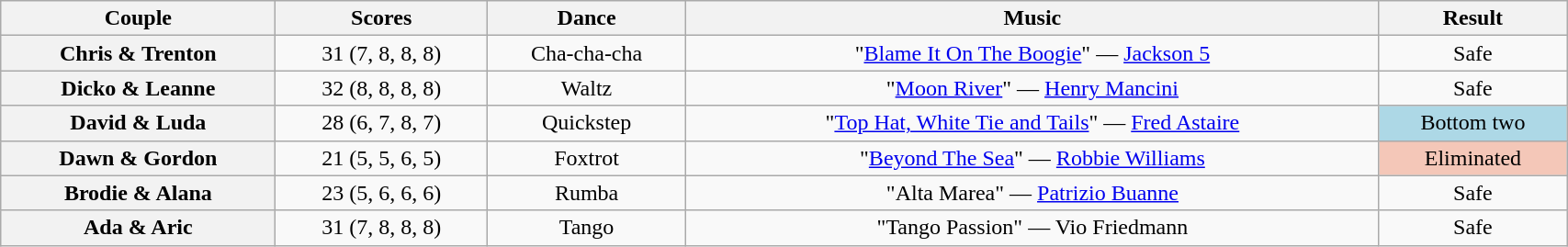<table class="wikitable sortable" style="text-align:center; width: 90%">
<tr>
<th scope="col">Couple</th>
<th scope="col">Scores</th>
<th scope="col" class="unsortable">Dance</th>
<th scope="col" class="unsortable">Music</th>
<th scope="col" class="unsortable">Result</th>
</tr>
<tr>
<th scope="row">Chris & Trenton</th>
<td>31 (7, 8, 8, 8)</td>
<td>Cha-cha-cha</td>
<td>"<a href='#'>Blame It On The Boogie</a>" — <a href='#'>Jackson 5</a></td>
<td>Safe</td>
</tr>
<tr>
<th scope="row">Dicko & Leanne</th>
<td>32 (8, 8, 8, 8)</td>
<td>Waltz</td>
<td>"<a href='#'>Moon River</a>" — <a href='#'>Henry Mancini</a></td>
<td>Safe</td>
</tr>
<tr>
<th scope="row">David & Luda</th>
<td>28 (6, 7, 8, 7)</td>
<td>Quickstep</td>
<td>"<a href='#'>Top Hat, White Tie and Tails</a>" — <a href='#'>Fred Astaire</a></td>
<td bgcolor="lightblue">Bottom two</td>
</tr>
<tr>
<th scope="row">Dawn & Gordon</th>
<td>21 (5, 5, 6, 5)</td>
<td>Foxtrot</td>
<td>"<a href='#'>Beyond The Sea</a>" — <a href='#'>Robbie Williams</a></td>
<td bgcolor="f4c7b8">Eliminated</td>
</tr>
<tr>
<th scope="row">Brodie & Alana</th>
<td>23 (5, 6, 6, 6)</td>
<td>Rumba</td>
<td>"Alta Marea" — <a href='#'>Patrizio Buanne</a></td>
<td>Safe</td>
</tr>
<tr>
<th scope="row">Ada & Aric</th>
<td>31 (7, 8, 8, 8)</td>
<td>Tango</td>
<td>"Tango Passion" — Vio Friedmann</td>
<td>Safe</td>
</tr>
</table>
